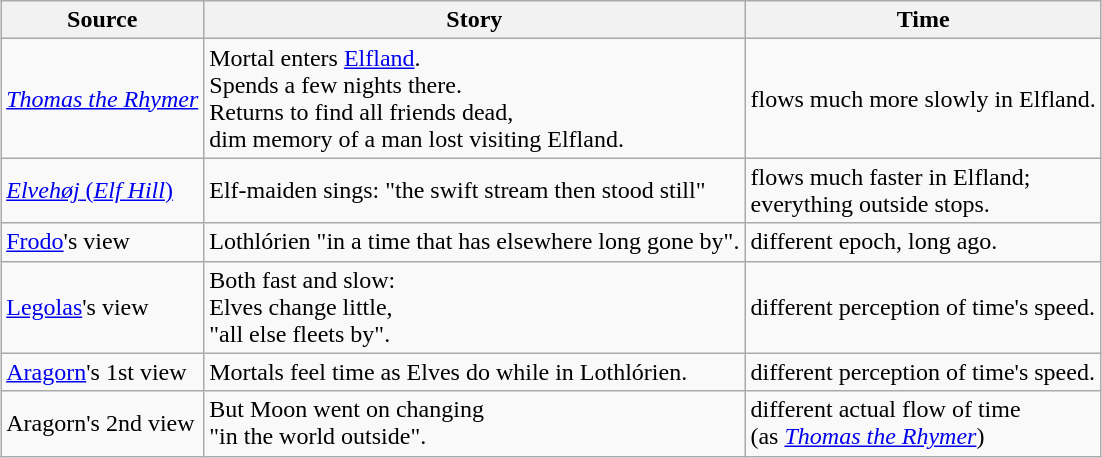<table class="wikitable" style="margin-left: auto; margin-right: auto; border: none;">
<tr>
<th>Source</th>
<th>Story</th>
<th>Time</th>
</tr>
<tr>
<td><em><a href='#'>Thomas the Rhymer</a></em></td>
<td>Mortal enters <a href='#'>Elfland</a>.<br>Spends a few nights there.<br>Returns to find all friends dead,<br>dim memory of a man lost visiting Elfland.</td>
<td>flows much more slowly in Elfland.</td>
</tr>
<tr>
<td><a href='#'><em>Elvehøj</em> (<em>Elf Hill</em>)</a></td>
<td>Elf-maiden sings: "the swift stream then stood still"</td>
<td>flows much faster in Elfland;<br>everything outside stops.</td>
</tr>
<tr>
<td><a href='#'>Frodo</a>'s view</td>
<td>Lothlórien "in a time that has elsewhere long gone by".</td>
<td>different epoch, long ago.</td>
</tr>
<tr>
<td><a href='#'>Legolas</a>'s view</td>
<td>Both fast and slow:<br>Elves change little,<br>"all else fleets by".</td>
<td>different perception of time's speed.</td>
</tr>
<tr>
<td><a href='#'>Aragorn</a>'s 1st view</td>
<td>Mortals feel time as Elves do while in Lothlórien.</td>
<td>different perception of time's speed.</td>
</tr>
<tr>
<td>Aragorn's 2nd view</td>
<td>But Moon went on changing<br>"in the world outside".</td>
<td>different actual flow of time<br>(as <em><a href='#'>Thomas the Rhymer</a></em>)</td>
</tr>
</table>
